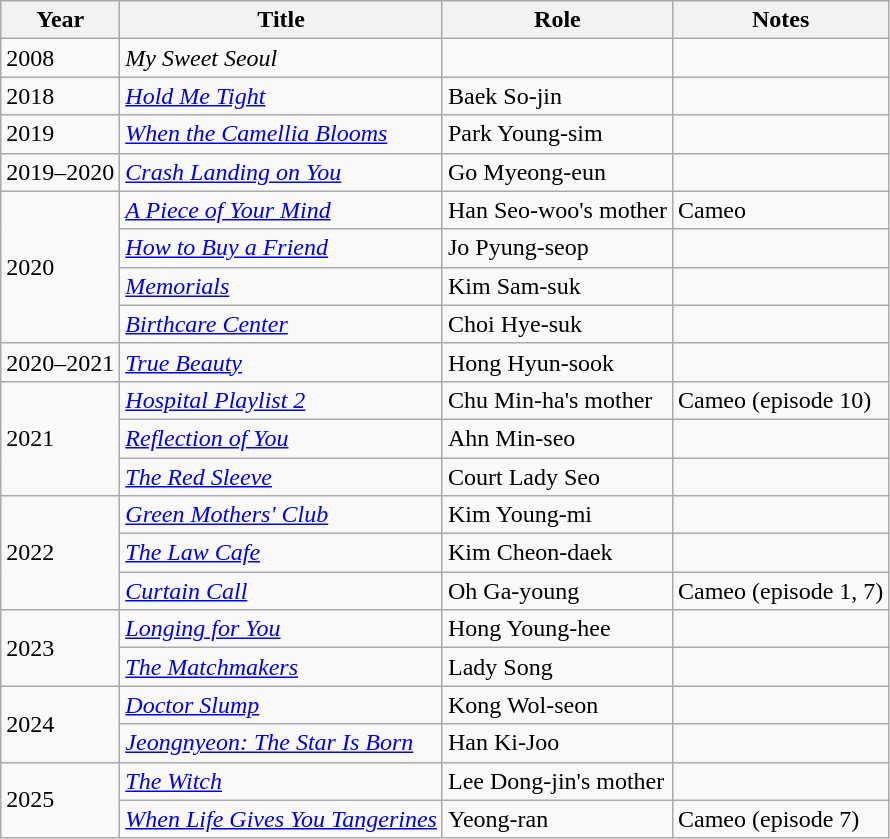<table class="wikitable">
<tr>
<th>Year</th>
<th>Title</th>
<th>Role</th>
<th>Notes</th>
</tr>
<tr>
<td>2008</td>
<td><em>My Sweet Seoul</em></td>
<td></td>
<td></td>
</tr>
<tr>
<td>2018</td>
<td><em><a href='#'>Hold Me Tight</a></em></td>
<td>Baek So-jin</td>
<td></td>
</tr>
<tr>
<td>2019</td>
<td><em><a href='#'>When the Camellia Blooms</a></em></td>
<td>Park Young-sim</td>
<td></td>
</tr>
<tr>
<td>2019–2020</td>
<td><em><a href='#'>Crash Landing on You</a></em></td>
<td>Go Myeong-eun</td>
<td></td>
</tr>
<tr>
<td rowspan=4>2020</td>
<td><em><a href='#'>A Piece of Your Mind</a></em></td>
<td>Han Seo-woo's mother</td>
<td>Cameo</td>
</tr>
<tr>
<td><em><a href='#'>How to Buy a Friend</a></em></td>
<td>Jo Pyung-seop</td>
<td></td>
</tr>
<tr>
<td><em><a href='#'>Memorials</a></em></td>
<td>Kim Sam-suk</td>
<td></td>
</tr>
<tr>
<td><em><a href='#'>Birthcare Center</a></em></td>
<td>Choi Hye-suk</td>
<td></td>
</tr>
<tr>
<td>2020–2021</td>
<td><em><a href='#'>True Beauty</a></em></td>
<td>Hong Hyun-sook</td>
<td></td>
</tr>
<tr>
<td rowspan="3">2021</td>
<td><em><a href='#'>Hospital Playlist 2</a></em></td>
<td>Chu Min-ha's mother</td>
<td>Cameo (episode 10) </td>
</tr>
<tr>
<td><em><a href='#'>Reflection of You</a></em></td>
<td>Ahn Min-seo</td>
<td></td>
</tr>
<tr>
<td><em><a href='#'>The Red Sleeve</a></em></td>
<td>Court Lady Seo</td>
<td></td>
</tr>
<tr>
<td rowspan=3>2022</td>
<td><em><a href='#'>Green Mothers' Club</a></em></td>
<td>Kim Young-mi</td>
<td></td>
</tr>
<tr>
<td><em><a href='#'>The Law Cafe</a></em></td>
<td>Kim Cheon-daek</td>
<td></td>
</tr>
<tr>
<td><em><a href='#'>Curtain Call</a></em></td>
<td>Oh Ga-young</td>
<td>Cameo (episode 1, 7)</td>
</tr>
<tr>
<td rowspan=2>2023</td>
<td><em><a href='#'>Longing for You</a></em></td>
<td>Hong Young-hee</td>
<td></td>
</tr>
<tr>
<td><em><a href='#'>The Matchmakers</a></em></td>
<td>Lady Song</td>
<td></td>
</tr>
<tr>
<td rowspan=2>2024</td>
<td><em><a href='#'>Doctor Slump</a></em></td>
<td>Kong Wol-seon</td>
<td></td>
</tr>
<tr>
<td><em><a href='#'>Jeongnyeon: The Star Is Born</a></em></td>
<td>Han Ki-Joo</td>
<td></td>
</tr>
<tr>
<td rowspan="2">2025</td>
<td><em><a href='#'>The Witch</a></em></td>
<td>Lee Dong-jin's mother</td>
<td></td>
</tr>
<tr>
<td><em><a href='#'>When Life Gives You Tangerines</a></em></td>
<td>Yeong-ran</td>
<td>Cameo (episode 7)</td>
</tr>
</table>
